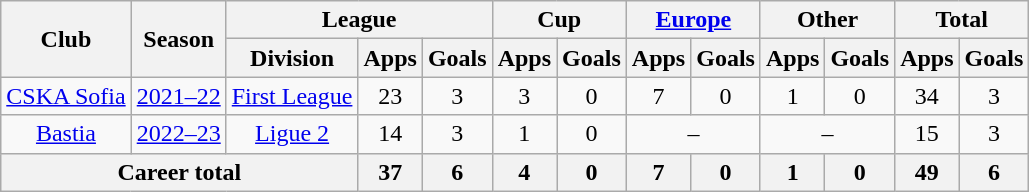<table class="wikitable" style="text-align:center">
<tr>
<th rowspan="2">Club</th>
<th rowspan="2">Season</th>
<th colspan="3">League</th>
<th colspan="2">Cup</th>
<th colspan="2"><a href='#'>Europe</a></th>
<th colspan="2">Other</th>
<th colspan="2">Total</th>
</tr>
<tr>
<th>Division</th>
<th width="15">Apps</th>
<th width="15">Goals</th>
<th width="15">Apps</th>
<th width="15">Goals</th>
<th width="15">Apps</th>
<th width="15">Goals</th>
<th width="15">Apps</th>
<th width="15">Goals</th>
<th width="15">Apps</th>
<th width="15">Goals</th>
</tr>
<tr>
<td><a href='#'>CSKA Sofia</a></td>
<td><a href='#'>2021–22</a></td>
<td><a href='#'>First League</a></td>
<td>23</td>
<td>3</td>
<td>3</td>
<td>0</td>
<td>7</td>
<td>0</td>
<td>1</td>
<td>0</td>
<td>34</td>
<td>3</td>
</tr>
<tr>
<td><a href='#'>Bastia</a></td>
<td><a href='#'>2022–23</a></td>
<td><a href='#'>Ligue 2</a></td>
<td>14</td>
<td>3</td>
<td>1</td>
<td>0</td>
<td colspan="2">–</td>
<td colspan="2">–</td>
<td>15</td>
<td>3</td>
</tr>
<tr>
<th colspan="3">Career total</th>
<th>37</th>
<th>6</th>
<th>4</th>
<th>0</th>
<th>7</th>
<th>0</th>
<th>1</th>
<th>0</th>
<th>49</th>
<th>6</th>
</tr>
</table>
